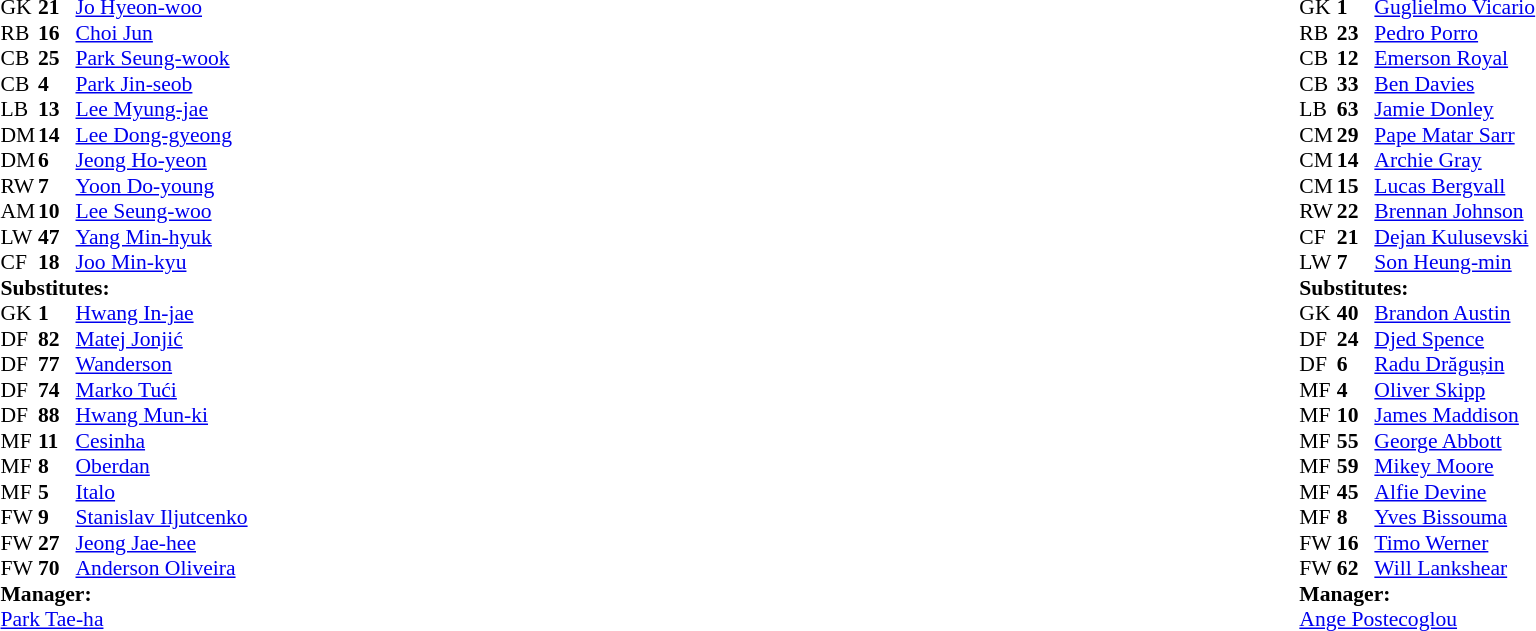<table width="100%">
<tr>
<td valign="top" width="50%"><br><table style="font-size: 90%" cellspacing="0" cellpadding="0">
<tr>
<th width=25></th>
<th width=25></th>
</tr>
<tr>
<td>GK</td>
<td><strong>21</strong></td>
<td> <a href='#'>Jo Hyeon-woo</a></td>
<td></td>
<td></td>
</tr>
<tr>
<td>RB</td>
<td><strong>16</strong></td>
<td> <a href='#'>Choi Jun</a></td>
<td></td>
<td></td>
</tr>
<tr>
<td>CB</td>
<td><strong>25</strong></td>
<td> <a href='#'>Park Seung-wook</a></td>
<td></td>
<td></td>
</tr>
<tr>
<td>CB</td>
<td><strong>4</strong></td>
<td> <a href='#'>Park Jin-seob</a></td>
<td></td>
<td></td>
</tr>
<tr>
<td>LB</td>
<td><strong>13</strong></td>
<td> <a href='#'>Lee Myung-jae</a></td>
<td></td>
<td></td>
</tr>
<tr>
<td>DM</td>
<td><strong>14</strong></td>
<td> <a href='#'>Lee Dong-gyeong</a></td>
<td></td>
<td></td>
</tr>
<tr>
<td>DM</td>
<td><strong>6</strong></td>
<td> <a href='#'>Jeong Ho-yeon</a></td>
<td></td>
<td></td>
</tr>
<tr>
<td>RW</td>
<td><strong>7</strong></td>
<td> <a href='#'>Yoon Do-young</a></td>
<td></td>
<td></td>
</tr>
<tr>
<td>AM</td>
<td><strong>10</strong></td>
<td> <a href='#'>Lee Seung-woo</a></td>
<td></td>
<td></td>
</tr>
<tr>
<td>LW</td>
<td><strong>47</strong></td>
<td> <a href='#'>Yang Min-hyuk</a></td>
<td></td>
<td></td>
</tr>
<tr>
<td>CF</td>
<td><strong>18</strong></td>
<td> <a href='#'>Joo Min-kyu</a></td>
<td></td>
<td></td>
</tr>
<tr>
<td colspan=3><strong>Substitutes:</strong></td>
</tr>
<tr>
<td>GK</td>
<td><strong>1</strong></td>
<td> <a href='#'>Hwang In-jae</a></td>
<td></td>
<td></td>
</tr>
<tr>
<td>DF</td>
<td><strong>82</strong></td>
<td> <a href='#'>Matej Jonjić</a></td>
<td></td>
<td></td>
</tr>
<tr>
<td>DF</td>
<td><strong>77</strong></td>
<td> <a href='#'>Wanderson</a></td>
<td></td>
<td></td>
</tr>
<tr>
<td>DF</td>
<td><strong>74</strong></td>
<td> <a href='#'>Marko Tući</a></td>
<td></td>
<td></td>
</tr>
<tr>
<td>DF</td>
<td><strong>88</strong></td>
<td> <a href='#'>Hwang Mun-ki</a></td>
<td></td>
<td></td>
</tr>
<tr>
<td>MF</td>
<td><strong>11</strong></td>
<td> <a href='#'>Cesinha</a></td>
<td></td>
<td></td>
</tr>
<tr>
<td>MF</td>
<td><strong>8</strong></td>
<td> <a href='#'>Oberdan</a></td>
<td></td>
<td></td>
</tr>
<tr>
<td>MF</td>
<td><strong>5</strong></td>
<td> <a href='#'>Italo</a></td>
<td></td>
<td></td>
</tr>
<tr>
<td>FW</td>
<td><strong>9</strong></td>
<td> <a href='#'>Stanislav Iljutcenko</a></td>
<td></td>
<td></td>
</tr>
<tr>
<td>FW</td>
<td><strong>27</strong></td>
<td> <a href='#'>Jeong Jae-hee</a></td>
<td></td>
<td></td>
</tr>
<tr>
<td>FW</td>
<td><strong>70</strong></td>
<td> <a href='#'>Anderson Oliveira</a></td>
<td></td>
<td></td>
</tr>
<tr>
<td colspan=3><strong>Manager:</strong></td>
</tr>
<tr>
<td colspan=4> <a href='#'>Park Tae-ha</a></td>
</tr>
</table>
</td>
<td valign="top" width="50%"><br><table style="font-size: 90%" cellspacing="0" cellpadding="0" align=center>
<tr>
<th width=25></th>
<th width=25></th>
</tr>
<tr>
<td>GK</td>
<td><strong>1</strong></td>
<td> <a href='#'>Guglielmo Vicario</a></td>
<td></td>
<td></td>
</tr>
<tr>
<td>RB</td>
<td><strong>23</strong></td>
<td> <a href='#'>Pedro Porro</a></td>
<td></td>
<td></td>
</tr>
<tr>
<td>CB</td>
<td><strong>12</strong></td>
<td> <a href='#'>Emerson Royal</a></td>
<td></td>
<td></td>
</tr>
<tr>
<td>CB</td>
<td><strong>33</strong></td>
<td> <a href='#'>Ben Davies</a></td>
<td></td>
<td></td>
</tr>
<tr>
<td>LB</td>
<td><strong>63</strong></td>
<td> <a href='#'>Jamie Donley</a></td>
<td></td>
<td></td>
</tr>
<tr>
<td>CM</td>
<td><strong>29</strong></td>
<td> <a href='#'>Pape Matar Sarr</a></td>
<td></td>
<td></td>
</tr>
<tr>
<td>CM</td>
<td><strong>14</strong></td>
<td> <a href='#'>Archie Gray</a></td>
<td></td>
<td></td>
</tr>
<tr>
<td>CM</td>
<td><strong>15</strong></td>
<td> <a href='#'>Lucas Bergvall</a></td>
<td></td>
<td></td>
</tr>
<tr>
<td>RW</td>
<td><strong>22</strong></td>
<td> <a href='#'>Brennan Johnson</a></td>
<td></td>
<td></td>
</tr>
<tr>
<td>CF</td>
<td><strong>21</strong></td>
<td> <a href='#'>Dejan Kulusevski</a></td>
<td></td>
<td></td>
</tr>
<tr>
<td>LW</td>
<td><strong>7</strong></td>
<td> <a href='#'>Son Heung-min</a></td>
<td></td>
<td></td>
</tr>
<tr>
<td colspan=3><strong>Substitutes:</strong></td>
</tr>
<tr>
<td>GK</td>
<td><strong>40</strong></td>
<td> <a href='#'>Brandon Austin</a></td>
<td></td>
<td></td>
</tr>
<tr>
<td>DF</td>
<td><strong>24</strong></td>
<td> <a href='#'>Djed Spence</a></td>
<td></td>
<td></td>
</tr>
<tr>
<td>DF</td>
<td><strong>6</strong></td>
<td> <a href='#'>Radu Drăgușin</a></td>
<td></td>
<td></td>
</tr>
<tr>
<td>MF</td>
<td><strong>4</strong></td>
<td> <a href='#'>Oliver Skipp</a></td>
<td></td>
<td></td>
</tr>
<tr>
<td>MF</td>
<td><strong>10</strong></td>
<td> <a href='#'>James Maddison</a></td>
<td></td>
<td></td>
</tr>
<tr>
<td>MF</td>
<td><strong>55</strong></td>
<td> <a href='#'>George Abbott</a></td>
<td></td>
<td></td>
</tr>
<tr>
<td>MF</td>
<td><strong>59</strong></td>
<td> <a href='#'>Mikey Moore</a></td>
<td></td>
<td></td>
</tr>
<tr>
<td>MF</td>
<td><strong>45</strong></td>
<td> <a href='#'>Alfie Devine</a></td>
<td></td>
<td></td>
</tr>
<tr>
<td>MF</td>
<td><strong>8</strong></td>
<td> <a href='#'>Yves Bissouma</a></td>
<td></td>
<td></td>
</tr>
<tr>
<td>FW</td>
<td><strong>16</strong></td>
<td> <a href='#'>Timo Werner</a></td>
<td></td>
<td></td>
</tr>
<tr>
<td>FW</td>
<td><strong>62</strong></td>
<td> <a href='#'>Will Lankshear</a></td>
<td></td>
<td></td>
</tr>
<tr>
<td colspan=3><strong>Manager:</strong></td>
</tr>
<tr>
<td colspan=4> <a href='#'>Ange Postecoglou</a></td>
</tr>
</table>
</td>
</tr>
</table>
